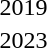<table>
<tr style="vertical-align:top;">
<td>2019<br></td>
<td></td>
<td></td>
<td></td>
</tr>
<tr style="vertical-align:top;">
<td>2023<br></td>
<td></td>
<td></td>
<td></td>
</tr>
</table>
